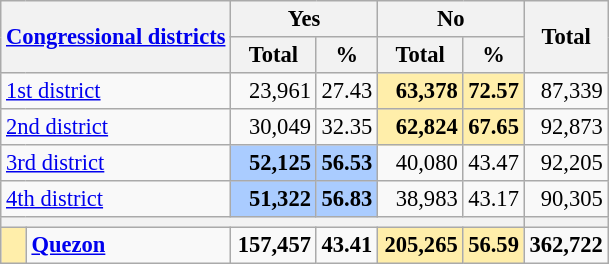<table class="wikitable sortable" style="text-align:right; font-size:94%">
<tr>
<th colspan="2" rowspan="2"><a href='#'>Congressional districts</a></th>
<th colspan="2">Yes</th>
<th colspan="2">No</th>
<th rowspan="2">Total</th>
</tr>
<tr>
<th width="50px">Total</th>
<th width="30px">%</th>
<th width="50px">Total</th>
<th width="30px">%</th>
</tr>
<tr>
<td colspan="2" align="left"><a href='#'>1st district</a></td>
<td>23,961</td>
<td>27.43</td>
<td bgcolor="#fea"><strong>63,378</strong></td>
<td bgcolor="#fea"><strong>72.57</strong></td>
<td>87,339</td>
</tr>
<tr>
<td colspan="2" align="left"><a href='#'>2nd district</a></td>
<td>30,049</td>
<td>32.35</td>
<td bgcolor="#fea"><strong>62,824</strong></td>
<td bgcolor="#fea"><strong>67.65</strong></td>
<td>92,873</td>
</tr>
<tr>
<td colspan="2" align="left"><a href='#'>3rd district</a></td>
<td bgcolor="#acf"><strong>52,125</strong></td>
<td bgcolor="#acf"><strong>56.53</strong></td>
<td>40,080</td>
<td>43.47</td>
<td>92,205</td>
</tr>
<tr>
<td colspan="2" align="left"><a href='#'>4th district</a></td>
<td bgcolor="#acf"><strong>51,322</strong></td>
<td bgcolor="#acf"><strong>56.83</strong></td>
<td>38,983</td>
<td>43.17</td>
<td>90,305</td>
</tr>
<tr class="sortbottom">
<th colspan="6"></th>
<th></th>
</tr>
<tr class="sortbottom" style="font-weight:bold;">
<td bgcolor="#fea"></td>
<td align="left"><a href='#'>Quezon</a></td>
<td>157,457</td>
<td>43.41</td>
<td bgcolor="#fea">205,265</td>
<td bgcolor="#fea">56.59</td>
<td><strong>362,722</strong></td>
</tr>
</table>
